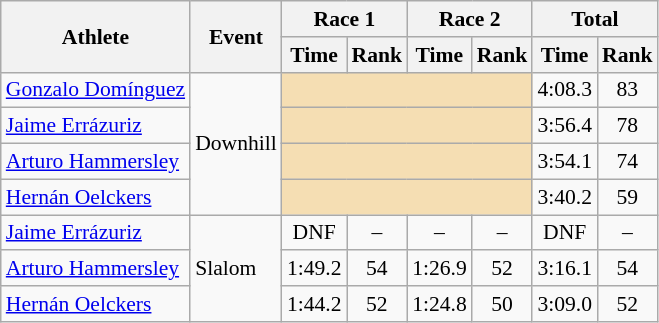<table class="wikitable" style="font-size:90%">
<tr>
<th rowspan="2">Athlete</th>
<th rowspan="2">Event</th>
<th colspan="2">Race 1</th>
<th colspan="2">Race 2</th>
<th colspan="2">Total</th>
</tr>
<tr>
<th>Time</th>
<th>Rank</th>
<th>Time</th>
<th>Rank</th>
<th>Time</th>
<th>Rank</th>
</tr>
<tr>
<td><a href='#'>Gonzalo Domínguez</a></td>
<td rowspan="4">Downhill</td>
<td colspan="4" bgcolor="wheat"></td>
<td align="center">4:08.3</td>
<td align="center">83</td>
</tr>
<tr>
<td><a href='#'>Jaime Errázuriz</a></td>
<td colspan="4" bgcolor="wheat"></td>
<td align="center">3:56.4</td>
<td align="center">78</td>
</tr>
<tr>
<td><a href='#'>Arturo Hammersley</a></td>
<td colspan="4" bgcolor="wheat"></td>
<td align="center">3:54.1</td>
<td align="center">74</td>
</tr>
<tr>
<td><a href='#'>Hernán Oelckers</a></td>
<td colspan="4" bgcolor="wheat"></td>
<td align="center">3:40.2</td>
<td align="center">59</td>
</tr>
<tr>
<td><a href='#'>Jaime Errázuriz</a></td>
<td rowspan="3">Slalom</td>
<td align="center">DNF</td>
<td align="center">–</td>
<td align="center">–</td>
<td align="center">–</td>
<td align="center">DNF</td>
<td align="center">–</td>
</tr>
<tr>
<td><a href='#'>Arturo Hammersley</a></td>
<td align="center">1:49.2</td>
<td align="center">54</td>
<td align="center">1:26.9</td>
<td align="center">52</td>
<td align="center">3:16.1</td>
<td align="center">54</td>
</tr>
<tr>
<td><a href='#'>Hernán Oelckers</a></td>
<td align="center">1:44.2</td>
<td align="center">52</td>
<td align="center">1:24.8</td>
<td align="center">50</td>
<td align="center">3:09.0</td>
<td align="center">52</td>
</tr>
</table>
